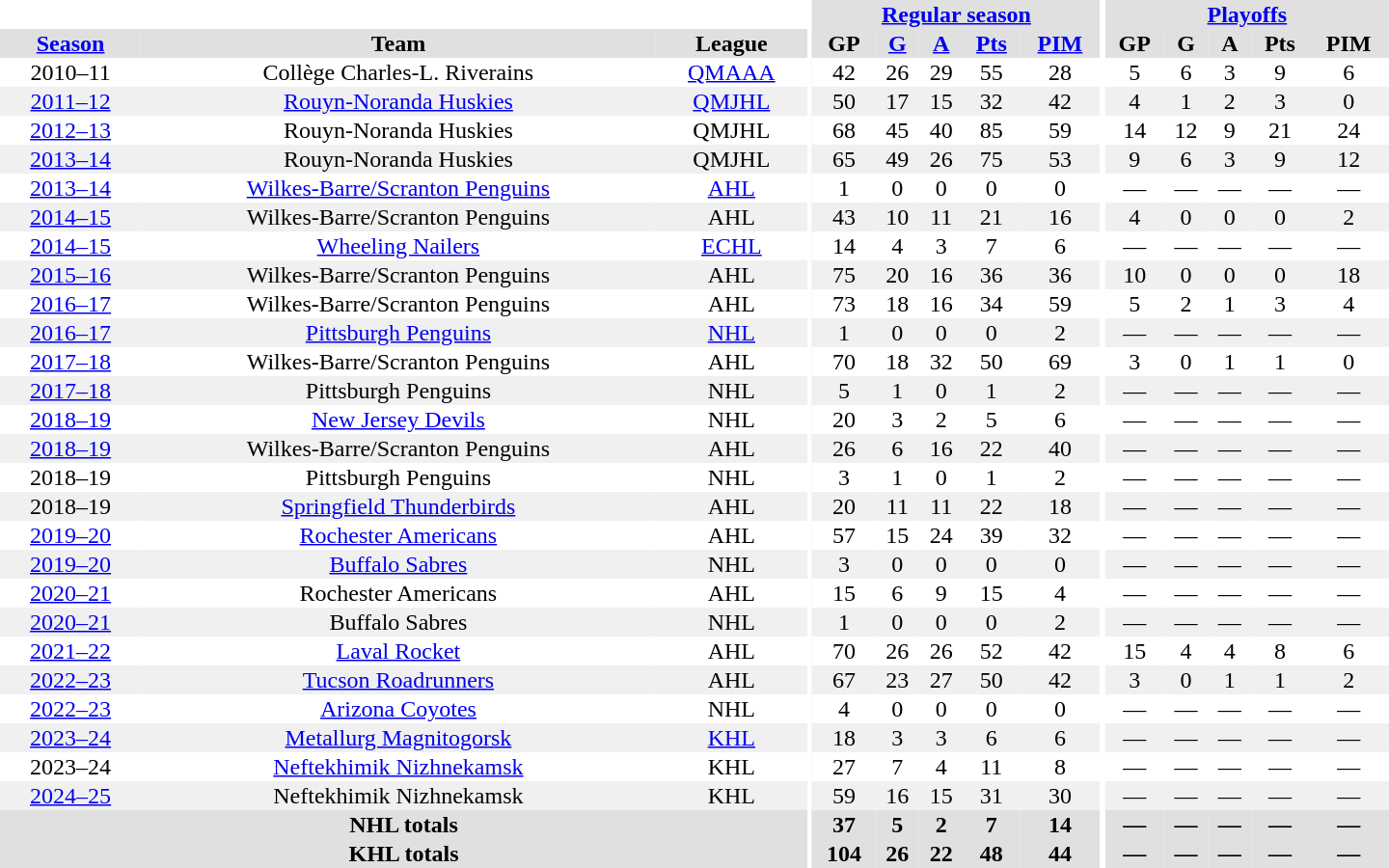<table border="0" cellpadding="1" cellspacing="0" style="text-align:center; width:60em">
<tr bgcolor="#e0e0e0">
<th colspan="3" bgcolor="#ffffff"></th>
<th rowspan="99" bgcolor="#ffffff"></th>
<th colspan="5"><a href='#'>Regular season</a></th>
<th rowspan="99" bgcolor="#ffffff"></th>
<th colspan="5"><a href='#'>Playoffs</a></th>
</tr>
<tr bgcolor="#e0e0e0">
<th><a href='#'>Season</a></th>
<th>Team</th>
<th>League</th>
<th>GP</th>
<th><a href='#'>G</a></th>
<th><a href='#'>A</a></th>
<th><a href='#'>Pts</a></th>
<th><a href='#'>PIM</a></th>
<th>GP</th>
<th>G</th>
<th>A</th>
<th>Pts</th>
<th>PIM</th>
</tr>
<tr>
<td>2010–11</td>
<td>Collège Charles-L. Riverains</td>
<td><a href='#'>QMAAA</a></td>
<td>42</td>
<td>26</td>
<td>29</td>
<td>55</td>
<td>28</td>
<td>5</td>
<td>6</td>
<td>3</td>
<td>9</td>
<td>6</td>
</tr>
<tr bgcolor="#f0f0f0">
<td><a href='#'>2011–12</a></td>
<td><a href='#'>Rouyn-Noranda Huskies</a></td>
<td><a href='#'>QMJHL</a></td>
<td>50</td>
<td>17</td>
<td>15</td>
<td>32</td>
<td>42</td>
<td>4</td>
<td>1</td>
<td>2</td>
<td>3</td>
<td>0</td>
</tr>
<tr>
<td><a href='#'>2012–13</a></td>
<td>Rouyn-Noranda Huskies</td>
<td>QMJHL</td>
<td>68</td>
<td>45</td>
<td>40</td>
<td>85</td>
<td>59</td>
<td>14</td>
<td>12</td>
<td>9</td>
<td>21</td>
<td>24</td>
</tr>
<tr bgcolor="#f0f0f0">
<td><a href='#'>2013–14</a></td>
<td>Rouyn-Noranda Huskies</td>
<td>QMJHL</td>
<td>65</td>
<td>49</td>
<td>26</td>
<td>75</td>
<td>53</td>
<td>9</td>
<td>6</td>
<td>3</td>
<td>9</td>
<td>12</td>
</tr>
<tr>
<td><a href='#'>2013–14</a></td>
<td><a href='#'>Wilkes-Barre/Scranton Penguins</a></td>
<td><a href='#'>AHL</a></td>
<td>1</td>
<td>0</td>
<td>0</td>
<td>0</td>
<td>0</td>
<td>—</td>
<td>—</td>
<td>—</td>
<td>—</td>
<td>—</td>
</tr>
<tr bgcolor="#f0f0f0">
<td><a href='#'>2014–15</a></td>
<td>Wilkes-Barre/Scranton Penguins</td>
<td>AHL</td>
<td>43</td>
<td>10</td>
<td>11</td>
<td>21</td>
<td>16</td>
<td>4</td>
<td>0</td>
<td>0</td>
<td>0</td>
<td>2</td>
</tr>
<tr>
<td><a href='#'>2014–15</a></td>
<td><a href='#'>Wheeling Nailers</a></td>
<td><a href='#'>ECHL</a></td>
<td>14</td>
<td>4</td>
<td>3</td>
<td>7</td>
<td>6</td>
<td>—</td>
<td>—</td>
<td>—</td>
<td>—</td>
<td>—</td>
</tr>
<tr bgcolor="#f0f0f0">
<td><a href='#'>2015–16</a></td>
<td>Wilkes-Barre/Scranton Penguins</td>
<td>AHL</td>
<td>75</td>
<td>20</td>
<td>16</td>
<td>36</td>
<td>36</td>
<td>10</td>
<td>0</td>
<td>0</td>
<td>0</td>
<td>18</td>
</tr>
<tr>
<td><a href='#'>2016–17</a></td>
<td>Wilkes-Barre/Scranton Penguins</td>
<td>AHL</td>
<td>73</td>
<td>18</td>
<td>16</td>
<td>34</td>
<td>59</td>
<td>5</td>
<td>2</td>
<td>1</td>
<td>3</td>
<td>4</td>
</tr>
<tr bgcolor="#f0f0f0">
<td><a href='#'>2016–17</a></td>
<td><a href='#'>Pittsburgh Penguins</a></td>
<td><a href='#'>NHL</a></td>
<td>1</td>
<td>0</td>
<td>0</td>
<td>0</td>
<td>2</td>
<td>—</td>
<td>—</td>
<td>—</td>
<td>—</td>
<td>—</td>
</tr>
<tr>
<td><a href='#'>2017–18</a></td>
<td>Wilkes-Barre/Scranton Penguins</td>
<td>AHL</td>
<td>70</td>
<td>18</td>
<td>32</td>
<td>50</td>
<td>69</td>
<td>3</td>
<td>0</td>
<td>1</td>
<td>1</td>
<td>0</td>
</tr>
<tr bgcolor="#f0f0f0">
<td><a href='#'>2017–18</a></td>
<td>Pittsburgh Penguins</td>
<td>NHL</td>
<td>5</td>
<td>1</td>
<td>0</td>
<td>1</td>
<td>2</td>
<td>—</td>
<td>—</td>
<td>—</td>
<td>—</td>
<td>—</td>
</tr>
<tr>
<td><a href='#'>2018–19</a></td>
<td><a href='#'>New Jersey Devils</a></td>
<td>NHL</td>
<td>20</td>
<td>3</td>
<td>2</td>
<td>5</td>
<td>6</td>
<td>—</td>
<td>—</td>
<td>—</td>
<td>—</td>
<td>—</td>
</tr>
<tr bgcolor="#f0f0f0">
<td><a href='#'>2018–19</a></td>
<td>Wilkes-Barre/Scranton Penguins</td>
<td>AHL</td>
<td>26</td>
<td>6</td>
<td>16</td>
<td>22</td>
<td>40</td>
<td>—</td>
<td>—</td>
<td>—</td>
<td>—</td>
<td>—</td>
</tr>
<tr>
<td>2018–19</td>
<td>Pittsburgh Penguins</td>
<td>NHL</td>
<td>3</td>
<td>1</td>
<td>0</td>
<td>1</td>
<td>2</td>
<td>—</td>
<td>—</td>
<td>—</td>
<td>—</td>
<td>—</td>
</tr>
<tr bgcolor="#f0f0f0">
<td>2018–19</td>
<td><a href='#'>Springfield Thunderbirds</a></td>
<td>AHL</td>
<td>20</td>
<td>11</td>
<td>11</td>
<td>22</td>
<td>18</td>
<td>—</td>
<td>—</td>
<td>—</td>
<td>—</td>
<td>—</td>
</tr>
<tr>
<td><a href='#'>2019–20</a></td>
<td><a href='#'>Rochester Americans</a></td>
<td>AHL</td>
<td>57</td>
<td>15</td>
<td>24</td>
<td>39</td>
<td>32</td>
<td>—</td>
<td>—</td>
<td>—</td>
<td>—</td>
<td>—</td>
</tr>
<tr bgcolor="#f0f0f0">
<td><a href='#'>2019–20</a></td>
<td><a href='#'>Buffalo Sabres</a></td>
<td>NHL</td>
<td>3</td>
<td>0</td>
<td>0</td>
<td>0</td>
<td>0</td>
<td>—</td>
<td>—</td>
<td>—</td>
<td>—</td>
<td>—</td>
</tr>
<tr>
<td><a href='#'>2020–21</a></td>
<td>Rochester Americans</td>
<td>AHL</td>
<td>15</td>
<td>6</td>
<td>9</td>
<td>15</td>
<td>4</td>
<td>—</td>
<td>—</td>
<td>—</td>
<td>—</td>
<td>—</td>
</tr>
<tr bgcolor="#f0f0f0">
<td><a href='#'>2020–21</a></td>
<td>Buffalo Sabres</td>
<td>NHL</td>
<td>1</td>
<td>0</td>
<td>0</td>
<td>0</td>
<td>2</td>
<td>—</td>
<td>—</td>
<td>—</td>
<td>—</td>
<td>—</td>
</tr>
<tr>
<td><a href='#'>2021–22</a></td>
<td><a href='#'>Laval Rocket</a></td>
<td>AHL</td>
<td>70</td>
<td>26</td>
<td>26</td>
<td>52</td>
<td>42</td>
<td>15</td>
<td>4</td>
<td>4</td>
<td>8</td>
<td>6</td>
</tr>
<tr bgcolor="#f0f0f0">
<td><a href='#'>2022–23</a></td>
<td><a href='#'>Tucson Roadrunners</a></td>
<td>AHL</td>
<td>67</td>
<td>23</td>
<td>27</td>
<td>50</td>
<td>42</td>
<td>3</td>
<td>0</td>
<td>1</td>
<td>1</td>
<td>2</td>
</tr>
<tr>
<td><a href='#'>2022–23</a></td>
<td><a href='#'>Arizona Coyotes</a></td>
<td>NHL</td>
<td>4</td>
<td>0</td>
<td>0</td>
<td>0</td>
<td>0</td>
<td>—</td>
<td>—</td>
<td>—</td>
<td>—</td>
<td>—</td>
</tr>
<tr bgcolor="#f0f0f0">
<td><a href='#'>2023–24</a></td>
<td><a href='#'>Metallurg Magnitogorsk</a></td>
<td><a href='#'>KHL</a></td>
<td>18</td>
<td>3</td>
<td>3</td>
<td>6</td>
<td>6</td>
<td>—</td>
<td>—</td>
<td>—</td>
<td>—</td>
<td>—</td>
</tr>
<tr>
<td>2023–24</td>
<td><a href='#'>Neftekhimik Nizhnekamsk</a></td>
<td>KHL</td>
<td>27</td>
<td>7</td>
<td>4</td>
<td>11</td>
<td>8</td>
<td>—</td>
<td>—</td>
<td>—</td>
<td>—</td>
<td>—</td>
</tr>
<tr bgcolor="#f0f0f0">
<td><a href='#'>2024–25</a></td>
<td>Neftekhimik Nizhnekamsk</td>
<td>KHL</td>
<td>59</td>
<td>16</td>
<td>15</td>
<td>31</td>
<td>30</td>
<td>—</td>
<td>—</td>
<td>—</td>
<td>—</td>
<td>—</td>
</tr>
<tr bgcolor="#e0e0e0">
<th colspan="3">NHL totals</th>
<th>37</th>
<th>5</th>
<th>2</th>
<th>7</th>
<th>14</th>
<th>—</th>
<th>—</th>
<th>—</th>
<th>—</th>
<th>—</th>
</tr>
<tr bgcolor="#e0e0e0">
<th colspan="3">KHL totals</th>
<th>104</th>
<th>26</th>
<th>22</th>
<th>48</th>
<th>44</th>
<th>—</th>
<th>—</th>
<th>—</th>
<th>—</th>
<th>—</th>
</tr>
</table>
